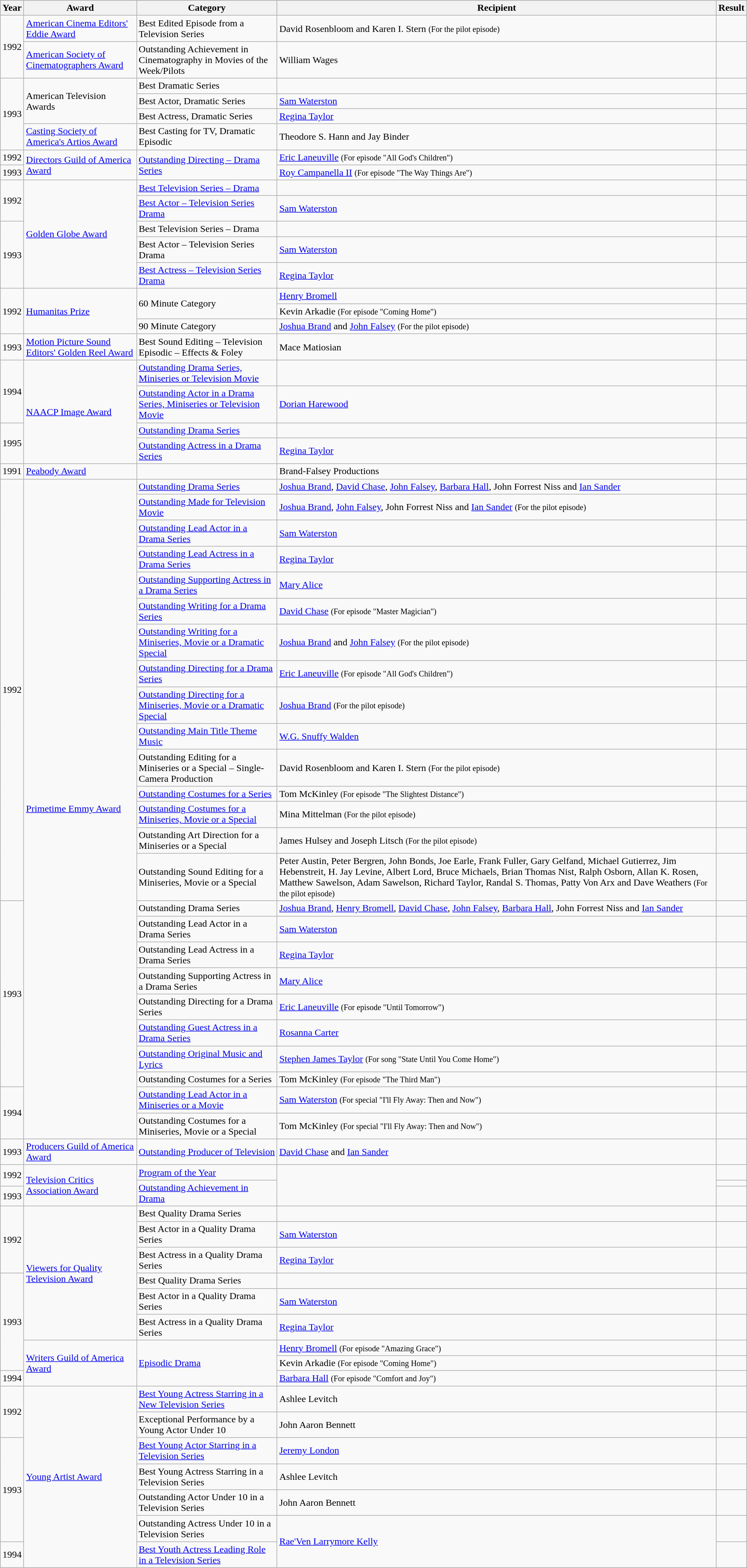<table class="wikitable" border="1">
<tr style="background:#b0c4de; text-align:center;">
<th>Year</th>
<th>Award</th>
<th>Category</th>
<th>Recipient</th>
<th>Result</th>
</tr>
<tr>
<td rowspan=2>1992</td>
<td><a href='#'>American Cinema Editors' Eddie Award</a></td>
<td>Best Edited Episode from a Television Series</td>
<td>David Rosenbloom and Karen I. Stern <small>(For the pilot episode)</small></td>
<td></td>
</tr>
<tr>
<td><a href='#'>American Society of Cinematographers Award</a></td>
<td>Outstanding Achievement in Cinematography in Movies of the Week/Pilots</td>
<td>William Wages</td>
<td></td>
</tr>
<tr>
<td rowspan=4>1993</td>
<td rowspan=3>American Television Awards</td>
<td>Best Dramatic Series</td>
<td></td>
<td></td>
</tr>
<tr>
<td>Best Actor, Dramatic Series</td>
<td><a href='#'>Sam Waterston</a></td>
<td></td>
</tr>
<tr>
<td>Best Actress, Dramatic Series</td>
<td><a href='#'>Regina Taylor</a></td>
<td></td>
</tr>
<tr>
<td><a href='#'>Casting Society of America's Artios Award</a></td>
<td>Best Casting for TV, Dramatic Episodic</td>
<td>Theodore S. Hann and Jay Binder</td>
<td></td>
</tr>
<tr>
<td>1992</td>
<td rowspan=2><a href='#'>Directors Guild of America Award</a></td>
<td rowspan=2><a href='#'>Outstanding Directing – Drama Series</a></td>
<td><a href='#'>Eric Laneuville</a> <small>(For episode "All God's Children")</small></td>
<td></td>
</tr>
<tr>
<td>1993</td>
<td><a href='#'>Roy Campanella II</a> <small>(For episode "The Way Things Are")</small></td>
<td></td>
</tr>
<tr>
<td rowspan=2>1992</td>
<td rowspan=5><a href='#'>Golden Globe Award</a></td>
<td><a href='#'>Best Television Series – Drama</a></td>
<td></td>
<td></td>
</tr>
<tr>
<td><a href='#'>Best Actor – Television Series Drama</a></td>
<td><a href='#'>Sam Waterston</a></td>
<td></td>
</tr>
<tr>
<td rowspan=3>1993</td>
<td>Best Television Series – Drama</td>
<td></td>
<td></td>
</tr>
<tr>
<td>Best Actor – Television Series Drama</td>
<td><a href='#'>Sam Waterston</a></td>
<td></td>
</tr>
<tr>
<td><a href='#'>Best Actress – Television Series Drama</a></td>
<td><a href='#'>Regina Taylor</a></td>
<td></td>
</tr>
<tr>
<td rowspan=3>1992</td>
<td rowspan=3><a href='#'>Humanitas Prize</a></td>
<td rowspan=2>60 Minute Category</td>
<td><a href='#'>Henry Bromell</a></td>
<td></td>
</tr>
<tr>
<td>Kevin Arkadie <small>(For episode "Coming Home")</small></td>
<td></td>
</tr>
<tr>
<td>90 Minute Category</td>
<td><a href='#'>Joshua Brand</a> and <a href='#'>John Falsey</a> <small>(For the pilot episode)</small></td>
<td></td>
</tr>
<tr>
<td>1993</td>
<td><a href='#'>Motion Picture Sound Editors' Golden Reel Award</a></td>
<td>Best Sound Editing – Television Episodic – Effects & Foley</td>
<td>Mace Matiosian</td>
<td></td>
</tr>
<tr>
<td rowspan=2>1994</td>
<td rowspan=4><a href='#'>NAACP Image Award</a></td>
<td><a href='#'>Outstanding Drama Series, Miniseries or Television Movie</a></td>
<td></td>
<td></td>
</tr>
<tr>
<td><a href='#'>Outstanding Actor in a Drama Series, Miniseries or Television Movie</a></td>
<td><a href='#'>Dorian Harewood</a></td>
<td></td>
</tr>
<tr>
<td rowspan=2>1995</td>
<td><a href='#'>Outstanding Drama Series</a></td>
<td></td>
<td></td>
</tr>
<tr>
<td><a href='#'>Outstanding Actress in a Drama Series</a></td>
<td><a href='#'>Regina Taylor</a></td>
<td></td>
</tr>
<tr>
<td>1991</td>
<td><a href='#'>Peabody Award</a></td>
<td></td>
<td>Brand-Falsey Productions</td>
<td></td>
</tr>
<tr>
<td rowspan=15>1992</td>
<td rowspan=25><a href='#'>Primetime Emmy Award</a></td>
<td><a href='#'>Outstanding Drama Series</a></td>
<td><a href='#'>Joshua Brand</a>, <a href='#'>David Chase</a>, <a href='#'>John Falsey</a>, <a href='#'>Barbara Hall</a>, John Forrest Niss and <a href='#'>Ian Sander</a></td>
<td></td>
</tr>
<tr>
<td><a href='#'>Outstanding Made for Television Movie</a></td>
<td><a href='#'>Joshua Brand</a>, <a href='#'>John Falsey</a>, John Forrest Niss and <a href='#'>Ian Sander</a> <small>(For the pilot episode)</small></td>
<td></td>
</tr>
<tr>
<td><a href='#'>Outstanding Lead Actor in a Drama Series</a></td>
<td><a href='#'>Sam Waterston</a></td>
<td></td>
</tr>
<tr>
<td><a href='#'>Outstanding Lead Actress in a Drama Series</a></td>
<td><a href='#'>Regina Taylor</a></td>
<td></td>
</tr>
<tr>
<td><a href='#'>Outstanding Supporting Actress in a Drama Series</a></td>
<td><a href='#'>Mary Alice</a></td>
<td></td>
</tr>
<tr>
<td><a href='#'>Outstanding Writing for a Drama Series</a></td>
<td><a href='#'>David Chase</a> <small>(For episode "Master Magician")</small></td>
<td></td>
</tr>
<tr>
<td><a href='#'>Outstanding Writing for a Miniseries, Movie or a Dramatic Special</a></td>
<td><a href='#'>Joshua Brand</a> and <a href='#'>John Falsey</a> <small>(For the pilot episode)</small></td>
<td></td>
</tr>
<tr>
<td><a href='#'>Outstanding Directing for a Drama Series</a></td>
<td><a href='#'>Eric Laneuville</a> <small>(For episode "All God's Children")</small></td>
<td></td>
</tr>
<tr>
<td><a href='#'>Outstanding Directing for a Miniseries, Movie or a Dramatic Special</a></td>
<td><a href='#'>Joshua Brand</a> <small>(For the pilot episode)</small></td>
<td></td>
</tr>
<tr>
<td><a href='#'>Outstanding Main Title Theme Music</a></td>
<td><a href='#'>W.G. Snuffy Walden</a></td>
<td></td>
</tr>
<tr>
<td>Outstanding Editing for a Miniseries or a Special – Single-Camera Production</td>
<td>David Rosenbloom and Karen I. Stern <small>(For the pilot episode)</small></td>
<td></td>
</tr>
<tr>
<td><a href='#'>Outstanding Costumes for a Series</a></td>
<td>Tom McKinley <small>(For episode "The Slightest Distance")</small></td>
<td></td>
</tr>
<tr>
<td><a href='#'>Outstanding Costumes for a Miniseries, Movie or a Special</a></td>
<td>Mina Mittelman <small>(For the pilot episode)</small></td>
<td></td>
</tr>
<tr>
<td>Outstanding Art Direction for a Miniseries or a Special</td>
<td>James Hulsey and Joseph Litsch <small>(For the pilot episode)</small></td>
<td></td>
</tr>
<tr>
<td>Outstanding Sound Editing for a Miniseries, Movie or a Special</td>
<td>Peter Austin, Peter Bergren, John Bonds, Joe Earle, Frank Fuller, Gary Gelfand, Michael Gutierrez, Jim Hebenstreit, H. Jay Levine, Albert Lord, Bruce Michaels, Brian Thomas Nist, Ralph Osborn, Allan K. Rosen, Matthew Sawelson, Adam Sawelson, Richard Taylor, Randal S. Thomas, Patty Von Arx and Dave Weathers <small>(For the pilot episode)</small></td>
<td></td>
</tr>
<tr>
<td rowspan=8>1993</td>
<td>Outstanding Drama Series</td>
<td><a href='#'>Joshua Brand</a>, <a href='#'>Henry Bromell</a>, <a href='#'>David Chase</a>, <a href='#'>John Falsey</a>, <a href='#'>Barbara Hall</a>, John Forrest Niss and <a href='#'>Ian Sander</a></td>
<td></td>
</tr>
<tr>
<td>Outstanding Lead Actor in a Drama Series</td>
<td><a href='#'>Sam Waterston</a></td>
<td></td>
</tr>
<tr>
<td>Outstanding Lead Actress in a Drama Series</td>
<td><a href='#'>Regina Taylor</a></td>
<td></td>
</tr>
<tr>
<td>Outstanding Supporting Actress in a Drama Series</td>
<td><a href='#'>Mary Alice</a></td>
<td></td>
</tr>
<tr>
<td>Outstanding Directing for a Drama Series</td>
<td><a href='#'>Eric Laneuville</a> <small>(For episode "Until Tomorrow")</small></td>
<td></td>
</tr>
<tr>
<td><a href='#'>Outstanding Guest Actress in a Drama Series</a></td>
<td><a href='#'>Rosanna Carter</a></td>
<td></td>
</tr>
<tr>
<td><a href='#'>Outstanding Original Music and Lyrics</a></td>
<td><a href='#'>Stephen James Taylor</a> <small>(For song "State Until You Come Home")</small></td>
<td></td>
</tr>
<tr>
<td>Outstanding Costumes for a Series</td>
<td>Tom McKinley <small>(For episode "The Third Man")</small></td>
<td></td>
</tr>
<tr>
<td rowspan=2>1994</td>
<td><a href='#'>Outstanding Lead Actor in a Miniseries or a Movie</a></td>
<td><a href='#'>Sam Waterston</a> <small>(For special "I'll Fly Away: Then and Now")</small></td>
<td></td>
</tr>
<tr>
<td>Outstanding Costumes for a Miniseries, Movie or a Special</td>
<td>Tom McKinley <small>(For special "I'll Fly Away: Then and Now")</small></td>
<td></td>
</tr>
<tr>
<td>1993</td>
<td><a href='#'>Producers Guild of America Award</a></td>
<td><a href='#'>Outstanding Producer of Television</a></td>
<td><a href='#'>David Chase</a> and <a href='#'>Ian Sander</a></td>
<td></td>
</tr>
<tr>
<td rowspan=2>1992</td>
<td rowspan=3><a href='#'>Television Critics Association Award</a></td>
<td><a href='#'>Program of the Year</a></td>
<td rowspan=3></td>
<td></td>
</tr>
<tr>
<td rowspan=2><a href='#'>Outstanding Achievement in Drama</a></td>
<td></td>
</tr>
<tr>
<td>1993</td>
<td></td>
</tr>
<tr>
<td rowspan=3>1992</td>
<td rowspan=6><a href='#'>Viewers for Quality Television Award</a></td>
<td>Best Quality Drama Series</td>
<td></td>
<td></td>
</tr>
<tr>
<td>Best Actor in a Quality Drama Series</td>
<td><a href='#'>Sam Waterston</a></td>
<td></td>
</tr>
<tr>
<td>Best Actress in a Quality Drama Series</td>
<td><a href='#'>Regina Taylor</a></td>
<td></td>
</tr>
<tr>
<td rowspan=5>1993</td>
<td>Best Quality Drama Series</td>
<td></td>
<td></td>
</tr>
<tr>
<td>Best Actor in a Quality Drama Series</td>
<td><a href='#'>Sam Waterston</a></td>
<td></td>
</tr>
<tr>
<td>Best Actress in a Quality Drama Series</td>
<td><a href='#'>Regina Taylor</a></td>
<td></td>
</tr>
<tr>
<td rowspan=3><a href='#'>Writers Guild of America Award</a></td>
<td rowspan=3><a href='#'>Episodic Drama</a></td>
<td><a href='#'>Henry Bromell</a> <small>(For episode "Amazing Grace")</small></td>
<td></td>
</tr>
<tr>
<td>Kevin Arkadie <small>(For episode "Coming Home")</small></td>
<td></td>
</tr>
<tr>
<td>1994</td>
<td><a href='#'>Barbara Hall</a> <small>(For episode "Comfort and Joy")</small></td>
<td></td>
</tr>
<tr>
<td rowspan=2>1992</td>
<td rowspan=7><a href='#'>Young Artist Award</a></td>
<td><a href='#'>Best Young Actress Starring in a New Television Series</a></td>
<td>Ashlee Levitch</td>
<td></td>
</tr>
<tr>
<td>Exceptional Performance by a Young Actor Under 10</td>
<td>John Aaron Bennett</td>
<td></td>
</tr>
<tr>
<td rowspan=4>1993</td>
<td><a href='#'>Best Young Actor Starring in a Television Series</a></td>
<td><a href='#'>Jeremy London</a></td>
<td></td>
</tr>
<tr>
<td>Best Young Actress Starring in a Television Series</td>
<td>Ashlee Levitch</td>
<td></td>
</tr>
<tr>
<td>Outstanding Actor Under 10 in a Television Series</td>
<td>John Aaron Bennett</td>
<td></td>
</tr>
<tr>
<td>Outstanding Actress Under 10 in a Television Series</td>
<td rowspan=2><a href='#'>Rae'Ven Larrymore Kelly</a></td>
<td></td>
</tr>
<tr>
<td>1994</td>
<td><a href='#'>Best Youth Actress Leading Role in a Television Series</a></td>
<td></td>
</tr>
</table>
